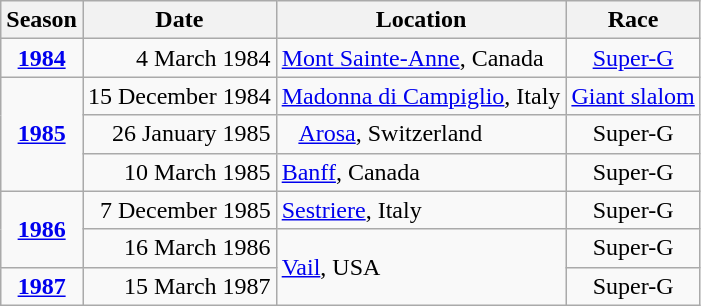<table class=wikitable style="text-align:center">
<tr>
<th>Season</th>
<th>Date</th>
<th>Location</th>
<th>Race</th>
</tr>
<tr>
<td><strong><a href='#'>1984</a></strong></td>
<td align=right>4 March 1984</td>
<td align=left> <a href='#'>Mont Sainte-Anne</a>, Canada</td>
<td><a href='#'>Super-G</a></td>
</tr>
<tr>
<td rowspan=3><strong><a href='#'>1985</a></strong></td>
<td align=right>15 December 1984</td>
<td align=left> <a href='#'>Madonna di Campiglio</a>, Italy</td>
<td><a href='#'>Giant slalom</a></td>
</tr>
<tr>
<td align=right>26 January 1985</td>
<td align=left>   <a href='#'>Arosa</a>, Switzerland</td>
<td>Super-G</td>
</tr>
<tr>
<td align=right>10 March 1985</td>
<td align=left> <a href='#'>Banff</a>, Canada</td>
<td>Super-G</td>
</tr>
<tr>
<td rowspan=2><strong><a href='#'>1986</a></strong></td>
<td align=right>7 December 1985</td>
<td align=left> <a href='#'>Sestriere</a>, Italy</td>
<td>Super-G</td>
</tr>
<tr>
<td align=right>16 March 1986</td>
<td align=left rowspan=2> <a href='#'>Vail</a>, USA</td>
<td>Super-G</td>
</tr>
<tr>
<td><strong><a href='#'>1987</a></strong></td>
<td align=right>15 March 1987</td>
<td>Super-G</td>
</tr>
</table>
